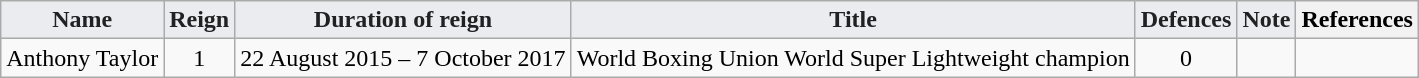<table class="wikitable" style="font-weight:bold; text-align:center;">
<tr>
<th style="vertical-align:middle; background-color:#EAECF0; color:#202122;">Name</th>
<th style="vertical-align:middle; background-color:#EAECF0; color:#202122;">Reign</th>
<th style="vertical-align:middle; background-color:#EAECF0; color:#202122;">Duration of reign</th>
<th style="vertical-align:middle; background-color:#EAECF0; color:#202122;">Title</th>
<th style="vertical-align:middle; background-color:#EAECF0; color:#202122;">Defences</th>
<th style="vertical-align:middle; background-color:#EAECF0; color:#202122;">Note</th>
<th>References</th>
</tr>
<tr style="font-weight:normal;">
<td>Anthony Taylor</td>
<td>1</td>
<td>22 August 2015 – 7 October 2017</td>
<td>World Boxing Union World Super Lightweight champion</td>
<td>0</td>
<td></td>
<td></td>
</tr>
</table>
